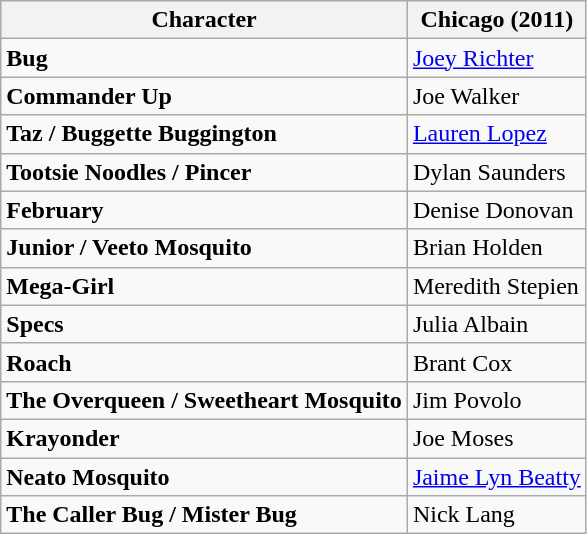<table class="wikitable">
<tr>
<th><strong>Character</strong></th>
<th>Chicago (2011)</th>
</tr>
<tr>
<td><strong>Bug</strong></td>
<td><a href='#'>Joey Richter</a></td>
</tr>
<tr>
<td><strong>Commander Up</strong></td>
<td>Joe Walker</td>
</tr>
<tr>
<td><strong>Taz / Buggette Buggington</strong></td>
<td><a href='#'>Lauren Lopez</a></td>
</tr>
<tr>
<td><strong>Tootsie Noodles / Pincer</strong></td>
<td>Dylan Saunders</td>
</tr>
<tr>
<td><strong>February</strong></td>
<td>Denise Donovan</td>
</tr>
<tr>
<td><strong>Junior / Veeto Mosquito</strong></td>
<td>Brian Holden</td>
</tr>
<tr>
<td><strong>Mega-Girl</strong></td>
<td>Meredith Stepien</td>
</tr>
<tr>
<td><strong>Specs</strong></td>
<td>Julia Albain</td>
</tr>
<tr>
<td><strong>Roach</strong></td>
<td>Brant Cox</td>
</tr>
<tr>
<td><strong>The Overqueen / Sweetheart Mosquito</strong></td>
<td>Jim Povolo</td>
</tr>
<tr>
<td><strong>Krayonder</strong></td>
<td>Joe Moses</td>
</tr>
<tr>
<td><strong>Neato Mosquito</strong></td>
<td><a href='#'>Jaime Lyn Beatty</a></td>
</tr>
<tr>
<td><strong>The Caller Bug / Mister Bug</strong></td>
<td>Nick Lang</td>
</tr>
</table>
